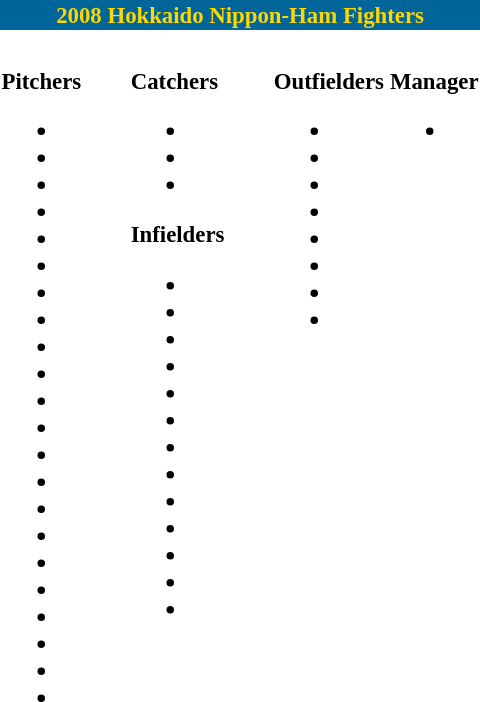<table class="toccolours" style="font-size: 95%;">
<tr>
<th colspan="10" style="background-color: #006699; color: gold; text-align: center;">2008 Hokkaido Nippon-Ham Fighters</th>
</tr>
<tr>
<td colspan="10" style="background-color: #black; color: white; text-align: center;"><strong>Roster</strong></td>
</tr>
<tr>
<td valign="top"><strong>Pitchers</strong><br><ul><li></li><li></li><li></li><li></li><li></li><li></li><li></li><li></li><li></li><li></li><li></li><li></li><li></li><li></li><li></li><li></li><li></li><li></li><li></li><li></li><li></li><li></li></ul></td>
<td width="25px"></td>
<td valign="top"><strong>Catchers</strong><br><ul><li></li><li></li><li></li></ul><strong>Infielders</strong><ul><li></li><li></li><li></li><li></li><li></li><li></li><li></li><li></li><li></li><li></li><li></li><li></li><li></li></ul></td>
<td width="25px"></td>
<td valign="top"><strong>Outfielders</strong><br><ul><li></li><li></li><li></li><li></li><li></li><li></li><li></li><li></li></ul></td>
<td valign="top"><strong>Manager</strong><br><ul><li></li></ul></td>
</tr>
</table>
